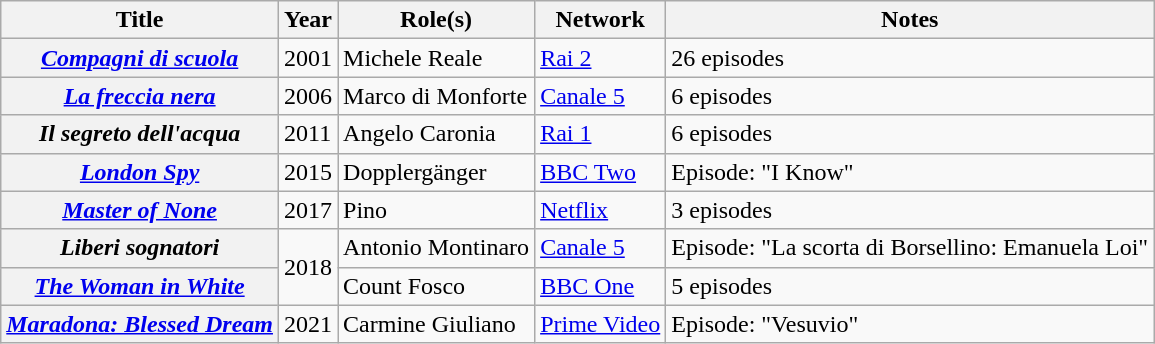<table class="wikitable plainrowheaders sortable">
<tr>
<th scope="col">Title</th>
<th scope="col">Year</th>
<th scope="col">Role(s)</th>
<th scope="col">Network</th>
<th scope="col" class="unsortable">Notes</th>
</tr>
<tr>
<th scope="row"><em><a href='#'>Compagni di scuola</a></em></th>
<td>2001</td>
<td>Michele Reale</td>
<td><a href='#'>Rai 2</a></td>
<td>26 episodes</td>
</tr>
<tr>
<th scope="row"><em><a href='#'>La freccia nera</a></em></th>
<td>2006</td>
<td>Marco di Monforte</td>
<td><a href='#'>Canale 5</a></td>
<td>6 episodes</td>
</tr>
<tr>
<th scope="row"><em>Il segreto dell'acqua</em></th>
<td>2011</td>
<td>Angelo Caronia</td>
<td><a href='#'>Rai 1</a></td>
<td>6 episodes</td>
</tr>
<tr>
<th scope="row"><em><a href='#'>London Spy</a></em></th>
<td>2015</td>
<td>Dopplergänger</td>
<td><a href='#'>BBC Two</a></td>
<td>Episode: "I Know"</td>
</tr>
<tr>
<th scope="row"><em><a href='#'>Master of None</a></em></th>
<td>2017</td>
<td>Pino</td>
<td><a href='#'>Netflix</a></td>
<td>3 episodes</td>
</tr>
<tr>
<th scope="row"><em>Liberi sognatori</em></th>
<td rowspan="2">2018</td>
<td>Antonio Montinaro</td>
<td><a href='#'>Canale 5</a></td>
<td>Episode: "La scorta di Borsellino: Emanuela Loi"</td>
</tr>
<tr>
<th scope="row"><em><a href='#'>The Woman in White</a></em></th>
<td>Count Fosco</td>
<td><a href='#'>BBC One</a></td>
<td>5 episodes</td>
</tr>
<tr>
<th scope="row"><em><a href='#'>Maradona: Blessed Dream</a></em></th>
<td>2021</td>
<td>Carmine Giuliano</td>
<td><a href='#'>Prime Video</a></td>
<td>Episode: "Vesuvio"</td>
</tr>
</table>
